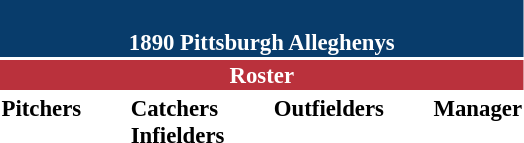<table class="toccolours" style="font-size: 95%;">
<tr>
<th colspan="10" style="background-color: #083c6b; color: #FFFFFF; text-align: center;"><br>1890 Pittsburgh Alleghenys</th>
</tr>
<tr>
<td colspan="10" style="background-color: #ba313c; color: white; text-align: center;"><strong>Roster</strong></td>
</tr>
<tr>
<td valign="top"><strong>Pitchers</strong><br>















</td>
<td width="25px"></td>
<td valign="top"><strong>Catchers</strong><br>

<strong>Infielders</strong>














</td>
<td width="25px"></td>
<td valign="top"><strong>Outfielders</strong><br>










</td>
<td width="25px"></td>
<td valign="top"><strong>Manager</strong><br></td>
</tr>
</table>
